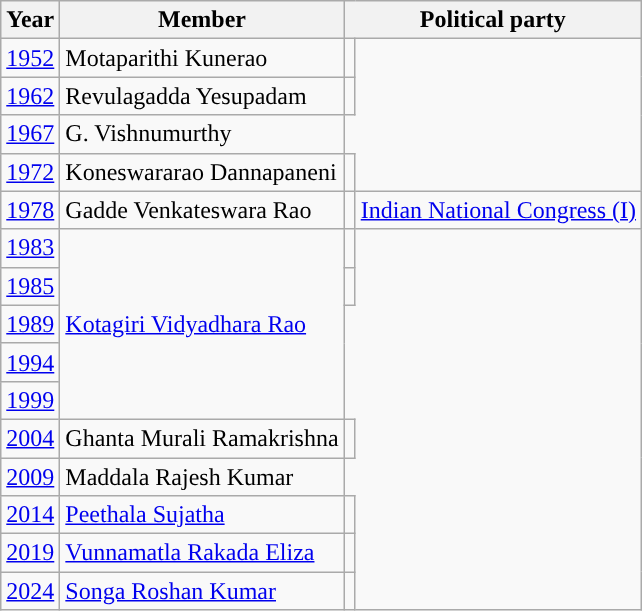<table class="wikitable sortable">
<tr>
<th>Year</th>
<th>Member</th>
<th colspan="2">Political party</th>
</tr>
<tr>
<td><a href='#'>1952</a></td>
<td>Motaparithi Kunerao</td>
<td></td>
</tr>
<tr>
<td><a href='#'>1962</a></td>
<td>Revulagadda Yesupadam</td>
<td></td>
</tr>
<tr>
<td><a href='#'>1967</a></td>
<td>G. Vishnumurthy</td>
</tr>
<tr>
<td><a href='#'>1972</a></td>
<td>Koneswararao Dannapaneni</td>
<td></td>
</tr>
<tr>
<td><a href='#'>1978</a></td>
<td>Gadde Venkateswara Rao</td>
<td style="background-color: "></td>
<td><a href='#'>Indian National Congress (I)</a></td>
</tr>
<tr>
<td><a href='#'>1983</a></td>
<td rowspan=5><a href='#'>Kotagiri Vidyadhara Rao</a></td>
<td></td>
</tr>
<tr>
<td><a href='#'>1985</a></td>
<td></td>
</tr>
<tr>
<td><a href='#'>1989</a></td>
</tr>
<tr>
<td><a href='#'>1994</a></td>
</tr>
<tr>
<td><a href='#'>1999</a></td>
</tr>
<tr>
<td><a href='#'>2004</a></td>
<td>Ghanta Murali Ramakrishna</td>
<td></td>
</tr>
<tr>
<td><a href='#'>2009</a></td>
<td>Maddala Rajesh Kumar</td>
</tr>
<tr>
<td><a href='#'>2014</a></td>
<td><a href='#'>Peethala Sujatha</a></td>
<td></td>
</tr>
<tr>
<td><a href='#'>2019</a></td>
<td><a href='#'>Vunnamatla Rakada Eliza</a></td>
<td></td>
</tr>
<tr>
<td><a href='#'>2024</a></td>
<td><a href='#'>Songa Roshan Kumar</a></td>
<td></td>
</tr>
</table>
